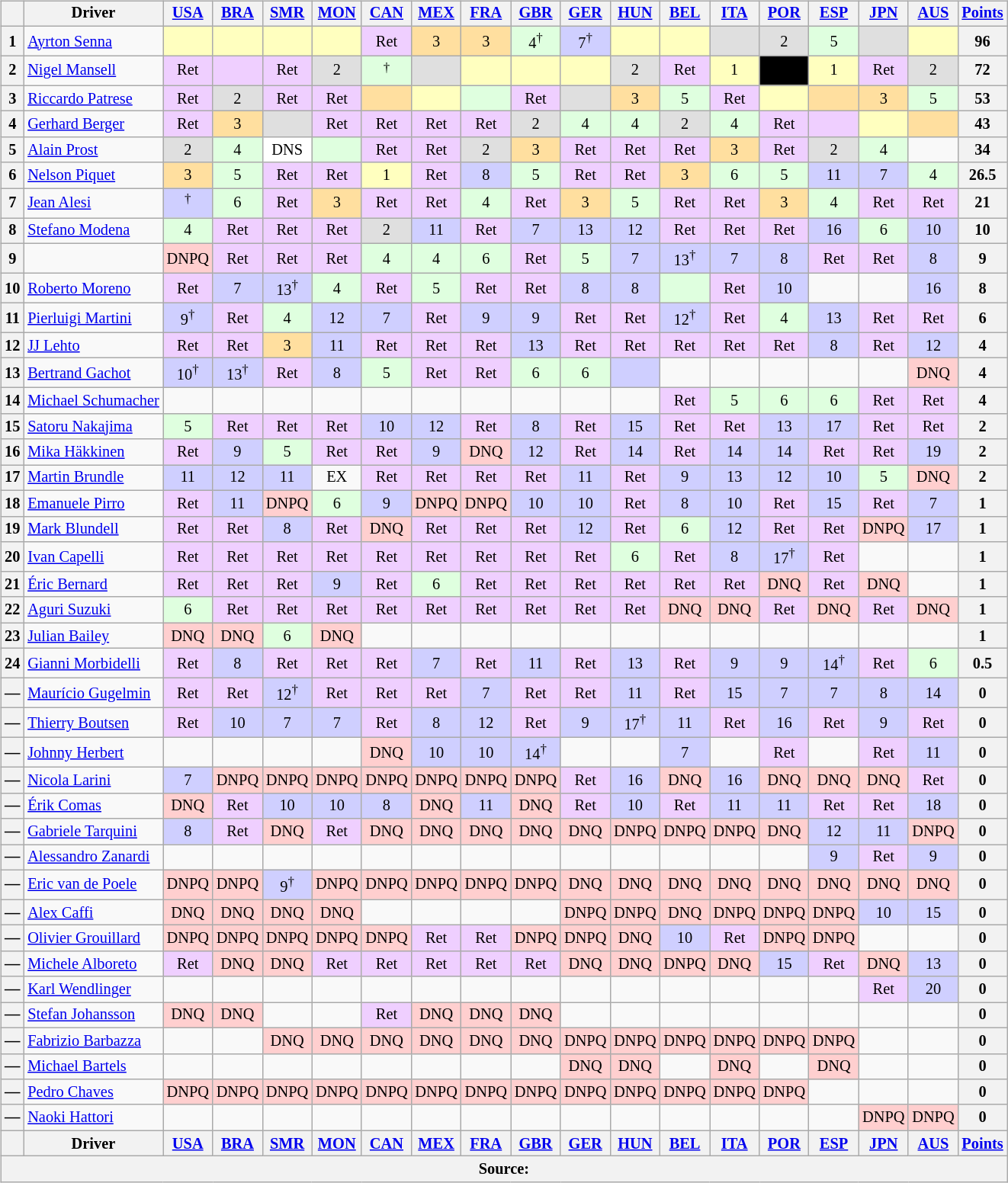<table>
<tr valign="top">
<td><br><table class="wikitable" style="font-size: 85%; text-align:center;">
<tr valign="top">
<th valign="middle"></th>
<th valign="middle">Driver</th>
<th><a href='#'>USA</a><br></th>
<th><a href='#'>BRA</a><br></th>
<th><a href='#'>SMR</a><br></th>
<th><a href='#'>MON</a><br></th>
<th><a href='#'>CAN</a><br></th>
<th><a href='#'>MEX</a><br></th>
<th><a href='#'>FRA</a><br></th>
<th><a href='#'>GBR</a><br></th>
<th><a href='#'>GER</a><br></th>
<th><a href='#'>HUN</a><br></th>
<th><a href='#'>BEL</a><br></th>
<th><a href='#'>ITA</a><br></th>
<th><a href='#'>POR</a><br></th>
<th><a href='#'>ESP</a><br></th>
<th><a href='#'>JPN</a><br></th>
<th><a href='#'>AUS</a><br></th>
<th valign="middle"><a href='#'>Points</a></th>
</tr>
<tr>
<th>1</th>
<td align="left"> <a href='#'>Ayrton Senna</a></td>
<td style="background:#ffffbf;"></td>
<td style="background:#ffffbf;"></td>
<td style="background:#ffffbf;"></td>
<td style="background:#ffffbf;"></td>
<td style="background:#efcfff;">Ret</td>
<td style="background:#ffdf9f;">3</td>
<td style="background:#ffdf9f;">3</td>
<td style="background:#dfffdf;">4<sup>†</sup></td>
<td style="background:#cfcfff;">7<sup>†</sup></td>
<td style="background:#ffffbf;"></td>
<td style="background:#ffffbf;"></td>
<td style="background:#dfdfdf;"></td>
<td style="background:#dfdfdf;">2</td>
<td style="background:#dfffdf;">5</td>
<td style="background:#dfdfdf;"></td>
<td style="background:#ffffbf;"></td>
<th>96</th>
</tr>
<tr>
<th>2</th>
<td align="left"> <a href='#'>Nigel Mansell</a></td>
<td style="background:#efcfff;">Ret</td>
<td style="background:#efcfff;"></td>
<td style="background:#efcfff;">Ret</td>
<td style="background:#dfdfdf;">2</td>
<td style="background:#dfffdf;"><sup>†</sup></td>
<td style="background:#dfdfdf;"></td>
<td style="background:#ffffbf;"></td>
<td style="background:#ffffbf;"></td>
<td style="background:#ffffbf;"></td>
<td style="background:#dfdfdf;">2</td>
<td style="background:#efcfff;">Ret</td>
<td style="background:#ffffbf;">1</td>
<td style="background:#000000; color:white"></td>
<td style="background:#ffffbf;">1</td>
<td style="background:#efcfff;">Ret</td>
<td style="background:#dfdfdf;">2</td>
<th>72</th>
</tr>
<tr>
<th>3</th>
<td align="left"> <a href='#'>Riccardo Patrese</a></td>
<td style="background:#efcfff;">Ret</td>
<td style="background:#dfdfdf;">2</td>
<td style="background:#efcfff;">Ret</td>
<td style="background:#efcfff;">Ret</td>
<td style="background:#ffdf9f;"></td>
<td style="background:#ffffbf;"></td>
<td style="background:#dfffdf;"></td>
<td style="background:#efcfff;">Ret</td>
<td style="background:#dfdfdf;"></td>
<td style="background:#ffdf9f;">3</td>
<td style="background:#dfffdf;">5</td>
<td style="background:#efcfff;">Ret</td>
<td style="background:#ffffbf;"></td>
<td style="background:#ffdf9f;"></td>
<td style="background:#ffdf9f;">3</td>
<td style="background:#dfffdf;">5</td>
<th>53</th>
</tr>
<tr>
<th>4</th>
<td align="left"> <a href='#'>Gerhard Berger</a></td>
<td style="background:#efcfff;">Ret</td>
<td style="background:#ffdf9f;">3</td>
<td style="background:#dfdfdf;"></td>
<td style="background:#efcfff;">Ret</td>
<td style="background:#efcfff;">Ret</td>
<td style="background:#efcfff;">Ret</td>
<td style="background:#efcfff;">Ret</td>
<td style="background:#dfdfdf;">2</td>
<td style="background:#dfffdf;">4</td>
<td style="background:#dfffdf;">4</td>
<td style="background:#dfdfdf;">2</td>
<td style="background:#dfffdf;">4</td>
<td style="background:#efcfff;">Ret</td>
<td style="background:#efcfff;"></td>
<td style="background:#ffffbf;"></td>
<td style="background:#ffdf9f;"></td>
<th>43</th>
</tr>
<tr>
<th>5</th>
<td align="left"> <a href='#'>Alain Prost</a></td>
<td style="background:#dfdfdf;">2</td>
<td style="background:#dfffdf;">4</td>
<td style="background:#ffffff;">DNS</td>
<td style="background:#dfffdf;"></td>
<td style="background:#efcfff;">Ret</td>
<td style="background:#efcfff;">Ret</td>
<td style="background:#dfdfdf;">2</td>
<td style="background:#ffdf9f;">3</td>
<td style="background:#efcfff;">Ret</td>
<td style="background:#efcfff;">Ret</td>
<td style="background:#efcfff;">Ret</td>
<td style="background:#ffdf9f;">3</td>
<td style="background:#efcfff;">Ret</td>
<td style="background:#dfdfdf;">2</td>
<td style="background:#dfffdf;">4</td>
<td></td>
<th>34</th>
</tr>
<tr>
<th>6</th>
<td align="left"> <a href='#'>Nelson Piquet</a></td>
<td style="background:#ffdf9f;">3</td>
<td style="background:#dfffdf;">5</td>
<td style="background:#efcfff;">Ret</td>
<td style="background:#efcfff;">Ret</td>
<td style="background:#ffffbf;">1</td>
<td style="background:#efcfff;">Ret</td>
<td style="background:#cfcfff;">8</td>
<td style="background:#dfffdf;">5</td>
<td style="background:#efcfff;">Ret</td>
<td style="background:#efcfff;">Ret</td>
<td style="background:#ffdf9f;">3</td>
<td style="background:#dfffdf;">6</td>
<td style="background:#dfffdf;">5</td>
<td style="background:#cfcfff;">11</td>
<td style="background:#cfcfff;">7</td>
<td style="background:#dfffdf;">4</td>
<th>26.5</th>
</tr>
<tr>
<th>7</th>
<td align="left"> <a href='#'>Jean Alesi</a></td>
<td style="background:#cfcfff;"><sup>†</sup></td>
<td style="background:#dfffdf;">6</td>
<td style="background:#efcfff;">Ret</td>
<td style="background:#ffdf9f;">3</td>
<td style="background:#efcfff;">Ret</td>
<td style="background:#efcfff;">Ret</td>
<td style="background:#dfffdf;">4</td>
<td style="background:#efcfff;">Ret</td>
<td style="background:#ffdf9f;">3</td>
<td style="background:#dfffdf;">5</td>
<td style="background:#efcfff;">Ret</td>
<td style="background:#efcfff;">Ret</td>
<td style="background:#ffdf9f;">3</td>
<td style="background:#dfffdf;">4</td>
<td style="background:#efcfff;">Ret</td>
<td style="background:#efcfff;">Ret</td>
<th>21</th>
</tr>
<tr>
<th>8</th>
<td align="left"> <a href='#'>Stefano Modena</a></td>
<td style="background:#dfffdf;">4</td>
<td style="background:#efcfff;">Ret</td>
<td style="background:#efcfff;">Ret</td>
<td style="background:#efcfff;">Ret</td>
<td style="background:#dfdfdf;">2</td>
<td style="background:#cfcfff;">11</td>
<td style="background:#efcfff;">Ret</td>
<td style="background:#cfcfff;">7</td>
<td style="background:#cfcfff;">13</td>
<td style="background:#cfcfff;">12</td>
<td style="background:#efcfff;">Ret</td>
<td style="background:#efcfff;">Ret</td>
<td style="background:#efcfff;">Ret</td>
<td style="background:#cfcfff;">16</td>
<td style="background:#dfffdf;">6</td>
<td style="background:#cfcfff;">10</td>
<th>10</th>
</tr>
<tr>
<th>9</th>
<td align="left"></td>
<td style="background:#ffcfcf;">DNPQ</td>
<td style="background:#efcfff;">Ret</td>
<td style="background:#efcfff;">Ret</td>
<td style="background:#efcfff;">Ret</td>
<td style="background:#dfffdf;">4</td>
<td style="background:#dfffdf;">4</td>
<td style="background:#dfffdf;">6</td>
<td style="background:#efcfff;">Ret</td>
<td style="background:#dfffdf;">5</td>
<td style="background:#cfcfff;">7</td>
<td style="background:#cfcfff;">13<sup>†</sup></td>
<td style="background:#cfcfff;">7</td>
<td style="background:#cfcfff;">8</td>
<td style="background:#efcfff;">Ret</td>
<td style="background:#efcfff;">Ret</td>
<td style="background:#cfcfff;">8</td>
<th>9</th>
</tr>
<tr>
<th>10</th>
<td align="left"> <a href='#'>Roberto Moreno</a></td>
<td style="background:#efcfff;">Ret</td>
<td style="background:#cfcfff;">7</td>
<td style="background:#cfcfff;">13<sup>†</sup></td>
<td style="background:#dfffdf;">4</td>
<td style="background:#efcfff;">Ret</td>
<td style="background:#dfffdf;">5</td>
<td style="background:#efcfff;">Ret</td>
<td style="background:#efcfff;">Ret</td>
<td style="background:#cfcfff;">8</td>
<td style="background:#cfcfff;">8</td>
<td style="background:#dfffdf;"></td>
<td style="background:#efcfff;">Ret</td>
<td style="background:#cfcfff;">10</td>
<td></td>
<td></td>
<td style="background:#cfcfff;">16</td>
<th>8</th>
</tr>
<tr>
<th>11</th>
<td align="left"> <a href='#'>Pierluigi Martini</a></td>
<td style="background:#cfcfff;">9<sup>†</sup></td>
<td style="background:#efcfff;">Ret</td>
<td style="background:#dfffdf;">4</td>
<td style="background:#cfcfff;">12</td>
<td style="background:#cfcfff;">7</td>
<td style="background:#efcfff;">Ret</td>
<td style="background:#cfcfff;">9</td>
<td style="background:#cfcfff;">9</td>
<td style="background:#efcfff;">Ret</td>
<td style="background:#efcfff;">Ret</td>
<td style="background:#cfcfff;">12<sup>†</sup></td>
<td style="background:#efcfff;">Ret</td>
<td style="background:#dfffdf;">4</td>
<td style="background:#cfcfff;">13</td>
<td style="background:#efcfff;">Ret</td>
<td style="background:#efcfff;">Ret</td>
<th>6</th>
</tr>
<tr>
<th>12</th>
<td align="left"> <a href='#'>JJ Lehto</a></td>
<td style="background:#efcfff;">Ret</td>
<td style="background:#efcfff;">Ret</td>
<td style="background:#ffdf9f;">3</td>
<td style="background:#cfcfff;">11</td>
<td style="background:#efcfff;">Ret</td>
<td style="background:#efcfff;">Ret</td>
<td style="background:#efcfff;">Ret</td>
<td style="background:#cfcfff;">13</td>
<td style="background:#efcfff;">Ret</td>
<td style="background:#efcfff;">Ret</td>
<td style="background:#efcfff;">Ret</td>
<td style="background:#efcfff;">Ret</td>
<td style="background:#efcfff;">Ret</td>
<td style="background:#cfcfff;">8</td>
<td style="background:#efcfff;">Ret</td>
<td style="background:#cfcfff;">12</td>
<th>4</th>
</tr>
<tr>
<th>13</th>
<td align="left"> <a href='#'>Bertrand Gachot</a></td>
<td style="background:#cfcfff;">10<sup>†</sup></td>
<td style="background:#cfcfff;">13<sup>†</sup></td>
<td style="background:#efcfff;">Ret</td>
<td style="background:#cfcfff;">8</td>
<td style="background:#dfffdf;">5</td>
<td style="background:#efcfff;">Ret</td>
<td style="background:#efcfff;">Ret</td>
<td style="background:#dfffdf;">6</td>
<td style="background:#dfffdf;">6</td>
<td style="background:#cfcfff;"></td>
<td></td>
<td></td>
<td></td>
<td></td>
<td></td>
<td style="background:#ffcfcf;">DNQ</td>
<th>4</th>
</tr>
<tr>
<th>14</th>
<td align="left" nowrap> <a href='#'>Michael Schumacher</a></td>
<td></td>
<td></td>
<td></td>
<td></td>
<td></td>
<td></td>
<td></td>
<td></td>
<td></td>
<td></td>
<td style="background:#efcfff;">Ret</td>
<td style="background:#dfffdf;">5</td>
<td style="background:#dfffdf;">6</td>
<td style="background:#dfffdf;">6</td>
<td style="background:#efcfff;">Ret</td>
<td style="background:#efcfff;">Ret</td>
<th>4</th>
</tr>
<tr>
<th>15</th>
<td align="left"> <a href='#'>Satoru Nakajima</a></td>
<td style="background:#dfffdf;">5</td>
<td style="background:#efcfff;">Ret</td>
<td style="background:#efcfff;">Ret</td>
<td style="background:#efcfff;">Ret</td>
<td style="background:#cfcfff;">10</td>
<td style="background:#cfcfff;">12</td>
<td style="background:#efcfff;">Ret</td>
<td style="background:#cfcfff;">8</td>
<td style="background:#efcfff;">Ret</td>
<td style="background:#cfcfff;">15</td>
<td style="background:#efcfff;">Ret</td>
<td style="background:#efcfff;">Ret</td>
<td style="background:#cfcfff;">13</td>
<td style="background:#cfcfff;">17</td>
<td style="background:#efcfff;">Ret</td>
<td style="background:#efcfff;">Ret</td>
<th>2</th>
</tr>
<tr>
<th>16</th>
<td align="left"> <a href='#'>Mika Häkkinen</a></td>
<td style="background:#efcfff;">Ret</td>
<td style="background:#cfcfff;">9</td>
<td style="background:#dfffdf;">5</td>
<td style="background:#efcfff;">Ret</td>
<td style="background:#efcfff;">Ret</td>
<td style="background:#cfcfff;">9</td>
<td style="background:#ffcfcf;">DNQ</td>
<td style="background:#cfcfff;">12</td>
<td style="background:#efcfff;">Ret</td>
<td style="background:#cfcfff;">14</td>
<td style="background:#efcfff;">Ret</td>
<td style="background:#cfcfff;">14</td>
<td style="background:#cfcfff;">14</td>
<td style="background:#efcfff;">Ret</td>
<td style="background:#efcfff;">Ret</td>
<td style="background:#cfcfff;">19</td>
<th>2</th>
</tr>
<tr>
<th>17</th>
<td align="left"> <a href='#'>Martin Brundle</a></td>
<td style="background:#cfcfff;">11</td>
<td style="background:#cfcfff;">12</td>
<td style="background:#cfcfff;">11</td>
<td>EX</td>
<td style="background:#efcfff;">Ret</td>
<td style="background:#efcfff;">Ret</td>
<td style="background:#efcfff;">Ret</td>
<td style="background:#efcfff;">Ret</td>
<td style="background:#cfcfff;">11</td>
<td style="background:#efcfff;">Ret</td>
<td style="background:#cfcfff;">9</td>
<td style="background:#cfcfff;">13</td>
<td style="background:#cfcfff;">12</td>
<td style="background:#cfcfff;">10</td>
<td style="background:#dfffdf;">5</td>
<td style="background:#ffcfcf;">DNQ</td>
<th>2</th>
</tr>
<tr>
<th>18</th>
<td align="left"> <a href='#'>Emanuele Pirro</a></td>
<td style="background:#efcfff;">Ret</td>
<td style="background:#cfcfff;">11</td>
<td style="background:#ffcfcf;">DNPQ</td>
<td style="background:#dfffdf;">6</td>
<td style="background:#cfcfff;">9</td>
<td style="background:#ffcfcf;">DNPQ</td>
<td style="background:#ffcfcf;">DNPQ</td>
<td style="background:#cfcfff;">10</td>
<td style="background:#cfcfff;">10</td>
<td style="background:#efcfff;">Ret</td>
<td style="background:#cfcfff;">8</td>
<td style="background:#cfcfff;">10</td>
<td style="background:#efcfff;">Ret</td>
<td style="background:#cfcfff;">15</td>
<td style="background:#efcfff;">Ret</td>
<td style="background:#cfcfff;">7</td>
<th>1</th>
</tr>
<tr>
<th>19</th>
<td align="left"> <a href='#'>Mark Blundell</a></td>
<td style="background:#efcfff;">Ret</td>
<td style="background:#efcfff;">Ret</td>
<td style="background:#cfcfff;">8</td>
<td style="background:#efcfff;">Ret</td>
<td style="background:#ffcfcf;">DNQ</td>
<td style="background:#efcfff;">Ret</td>
<td style="background:#efcfff;">Ret</td>
<td style="background:#efcfff;">Ret</td>
<td style="background:#cfcfff;">12</td>
<td style="background:#efcfff;">Ret</td>
<td style="background:#dfffdf;">6</td>
<td style="background:#cfcfff;">12</td>
<td style="background:#efcfff;">Ret</td>
<td style="background:#efcfff;">Ret</td>
<td style="background:#ffcfcf;">DNPQ</td>
<td style="background:#cfcfff;">17</td>
<th>1</th>
</tr>
<tr>
<th>20</th>
<td align="left"> <a href='#'>Ivan Capelli</a></td>
<td style="background:#efcfff;">Ret</td>
<td style="background:#efcfff;">Ret</td>
<td style="background:#efcfff;">Ret</td>
<td style="background:#efcfff;">Ret</td>
<td style="background:#efcfff;">Ret</td>
<td style="background:#efcfff;">Ret</td>
<td style="background:#efcfff;">Ret</td>
<td style="background:#efcfff;">Ret</td>
<td style="background:#efcfff;">Ret</td>
<td style="background:#dfffdf;">6</td>
<td style="background:#efcfff;">Ret</td>
<td style="background:#cfcfff;">8</td>
<td style="background:#cfcfff;">17<sup>†</sup></td>
<td style="background:#efcfff;">Ret</td>
<td></td>
<td></td>
<th>1</th>
</tr>
<tr>
<th>21</th>
<td align="left"> <a href='#'>Éric Bernard</a></td>
<td style="background:#efcfff;">Ret</td>
<td style="background:#efcfff;">Ret</td>
<td style="background:#efcfff;">Ret</td>
<td style="background:#cfcfff;">9</td>
<td style="background:#efcfff;">Ret</td>
<td style="background:#dfffdf;">6</td>
<td style="background:#efcfff;">Ret</td>
<td style="background:#efcfff;">Ret</td>
<td style="background:#efcfff;">Ret</td>
<td style="background:#efcfff;">Ret</td>
<td style="background:#efcfff;">Ret</td>
<td style="background:#efcfff;">Ret</td>
<td style="background:#ffcfcf;">DNQ</td>
<td style="background:#efcfff;">Ret</td>
<td style="background:#ffcfcf;">DNQ</td>
<td></td>
<th>1</th>
</tr>
<tr>
<th>22</th>
<td align="left"> <a href='#'>Aguri Suzuki</a></td>
<td style="background:#dfffdf;">6</td>
<td style="background:#efcfff;">Ret</td>
<td style="background:#efcfff;">Ret</td>
<td style="background:#efcfff;">Ret</td>
<td style="background:#efcfff;">Ret</td>
<td style="background:#efcfff;">Ret</td>
<td style="background:#efcfff;">Ret</td>
<td style="background:#efcfff;">Ret</td>
<td style="background:#efcfff;">Ret</td>
<td style="background:#efcfff;">Ret</td>
<td style="background:#ffcfcf;">DNQ</td>
<td style="background:#ffcfcf;">DNQ</td>
<td style="background:#efcfff;">Ret</td>
<td style="background:#ffcfcf;">DNQ</td>
<td style="background:#efcfff;">Ret</td>
<td style="background:#ffcfcf;">DNQ</td>
<th>1</th>
</tr>
<tr>
<th>23</th>
<td align="left"> <a href='#'>Julian Bailey</a></td>
<td style="background:#ffcfcf;">DNQ</td>
<td style="background:#ffcfcf;">DNQ</td>
<td style="background:#dfffdf;">6</td>
<td style="background:#ffcfcf;">DNQ</td>
<td></td>
<td></td>
<td></td>
<td></td>
<td></td>
<td></td>
<td></td>
<td></td>
<td></td>
<td></td>
<td></td>
<td></td>
<th>1</th>
</tr>
<tr>
<th>24</th>
<td align="left"> <a href='#'>Gianni Morbidelli</a></td>
<td style="background:#efcfff;">Ret</td>
<td style="background:#cfcfff;">8</td>
<td style="background:#efcfff;">Ret</td>
<td style="background:#efcfff;">Ret</td>
<td style="background:#efcfff;">Ret</td>
<td style="background:#cfcfff;">7</td>
<td style="background:#efcfff;">Ret</td>
<td style="background:#cfcfff;">11</td>
<td style="background:#efcfff;">Ret</td>
<td style="background:#cfcfff;">13</td>
<td style="background:#efcfff;">Ret</td>
<td style="background:#cfcfff;">9</td>
<td style="background:#cfcfff;">9</td>
<td style="background:#cfcfff;">14<sup>†</sup></td>
<td style="background:#efcfff;">Ret</td>
<td style="background:#dfffdf;">6</td>
<th>0.5</th>
</tr>
<tr>
<th>—</th>
<td align="left"> <a href='#'>Maurício Gugelmin</a></td>
<td style="background:#efcfff;">Ret</td>
<td style="background:#efcfff;">Ret</td>
<td style="background:#cfcfff;">12<sup>†</sup></td>
<td style="background:#efcfff;">Ret</td>
<td style="background:#efcfff;">Ret</td>
<td style="background:#efcfff;">Ret</td>
<td style="background:#cfcfff;">7</td>
<td style="background:#efcfff;">Ret</td>
<td style="background:#efcfff;">Ret</td>
<td style="background:#cfcfff;">11</td>
<td style="background:#efcfff;">Ret</td>
<td style="background:#cfcfff;">15</td>
<td style="background:#cfcfff;">7</td>
<td style="background:#cfcfff;">7</td>
<td style="background:#cfcfff;">8</td>
<td style="background:#cfcfff;">14</td>
<th>0</th>
</tr>
<tr>
<th>—</th>
<td align="left"> <a href='#'>Thierry Boutsen</a></td>
<td style="background:#efcfff;">Ret</td>
<td style="background:#cfcfff;">10</td>
<td style="background:#cfcfff;">7</td>
<td style="background:#cfcfff;">7</td>
<td style="background:#efcfff;">Ret</td>
<td style="background:#cfcfff;">8</td>
<td style="background:#cfcfff;">12</td>
<td style="background:#efcfff;">Ret</td>
<td style="background:#cfcfff;">9</td>
<td style="background:#cfcfff;">17<sup>†</sup></td>
<td style="background:#cfcfff;">11</td>
<td style="background:#efcfff;">Ret</td>
<td style="background:#cfcfff;">16</td>
<td style="background:#efcfff;">Ret</td>
<td style="background:#cfcfff;">9</td>
<td style="background:#efcfff;">Ret</td>
<th>0</th>
</tr>
<tr>
<th>—</th>
<td align="left"> <a href='#'>Johnny Herbert</a></td>
<td></td>
<td></td>
<td></td>
<td></td>
<td style="background:#ffcfcf;">DNQ</td>
<td style="background:#cfcfff;">10</td>
<td style="background:#cfcfff;">10</td>
<td style="background:#cfcfff;">14<sup>†</sup></td>
<td></td>
<td></td>
<td style="background:#cfcfff;">7</td>
<td></td>
<td style="background:#efcfff;">Ret</td>
<td></td>
<td style="background:#efcfff;">Ret</td>
<td style="background:#cfcfff;">11</td>
<th>0</th>
</tr>
<tr>
<th>—</th>
<td align="left"> <a href='#'>Nicola Larini</a></td>
<td style="background:#cfcfff;">7</td>
<td style="background:#ffcfcf;">DNPQ</td>
<td style="background:#ffcfcf;">DNPQ</td>
<td style="background:#ffcfcf;">DNPQ</td>
<td style="background:#ffcfcf;">DNPQ</td>
<td style="background:#ffcfcf;">DNPQ</td>
<td style="background:#ffcfcf;">DNPQ</td>
<td style="background:#ffcfcf;">DNPQ</td>
<td style="background:#efcfff;">Ret</td>
<td style="background:#cfcfff;">16</td>
<td style="background:#ffcfcf;">DNQ</td>
<td style="background:#cfcfff;">16</td>
<td style="background:#ffcfcf;">DNQ</td>
<td style="background:#ffcfcf;">DNQ</td>
<td style="background:#ffcfcf;">DNQ</td>
<td style="background:#efcfff;">Ret</td>
<th>0</th>
</tr>
<tr>
<th>—</th>
<td align="left"> <a href='#'>Érik Comas</a></td>
<td style="background:#ffcfcf;">DNQ</td>
<td style="background:#efcfff;">Ret</td>
<td style="background:#cfcfff;">10</td>
<td style="background:#cfcfff;">10</td>
<td style="background:#cfcfff;">8</td>
<td style="background:#ffcfcf;">DNQ</td>
<td style="background:#cfcfff;">11</td>
<td style="background:#ffcfcf;">DNQ</td>
<td style="background:#efcfff;">Ret</td>
<td style="background:#cfcfff;">10</td>
<td style="background:#efcfff;">Ret</td>
<td style="background:#cfcfff;">11</td>
<td style="background:#cfcfff;">11</td>
<td style="background:#efcfff;">Ret</td>
<td style="background:#efcfff;">Ret</td>
<td style="background:#cfcfff;">18</td>
<th>0</th>
</tr>
<tr>
<th>—</th>
<td align="left"> <a href='#'>Gabriele Tarquini</a></td>
<td style="background:#cfcfff;">8</td>
<td style="background:#efcfff;">Ret</td>
<td style="background:#ffcfcf;">DNQ</td>
<td style="background:#efcfff;">Ret</td>
<td style="background:#ffcfcf;">DNQ</td>
<td style="background:#ffcfcf;">DNQ</td>
<td style="background:#ffcfcf;">DNQ</td>
<td style="background:#ffcfcf;">DNQ</td>
<td style="background:#ffcfcf;">DNQ</td>
<td style="background:#ffcfcf;">DNPQ</td>
<td style="background:#ffcfcf;">DNPQ</td>
<td style="background:#ffcfcf;">DNPQ</td>
<td style="background:#ffcfcf;">DNQ</td>
<td style="background:#cfcfff;">12</td>
<td style="background:#cfcfff;">11</td>
<td style="background:#ffcfcf;">DNPQ</td>
<th>0</th>
</tr>
<tr>
<th>—</th>
<td align="left"> <a href='#'>Alessandro Zanardi</a></td>
<td></td>
<td></td>
<td></td>
<td></td>
<td></td>
<td></td>
<td></td>
<td></td>
<td></td>
<td></td>
<td></td>
<td></td>
<td></td>
<td style="background:#cfcfff;">9</td>
<td style="background:#efcfff;">Ret</td>
<td style="background:#cfcfff;">9</td>
<th>0</th>
</tr>
<tr>
<th>—</th>
<td align="left"> <a href='#'>Eric van de Poele</a></td>
<td style="background:#ffcfcf;">DNPQ</td>
<td style="background:#ffcfcf;">DNPQ</td>
<td style="background:#cfcfff;">9<sup>†</sup></td>
<td style="background:#ffcfcf;">DNPQ</td>
<td style="background:#ffcfcf;">DNPQ</td>
<td style="background:#ffcfcf;">DNPQ</td>
<td style="background:#ffcfcf;">DNPQ</td>
<td style="background:#ffcfcf;">DNPQ</td>
<td style="background:#ffcfcf;">DNQ</td>
<td style="background:#ffcfcf;">DNQ</td>
<td style="background:#ffcfcf;">DNQ</td>
<td style="background:#ffcfcf;">DNQ</td>
<td style="background:#ffcfcf;">DNQ</td>
<td style="background:#ffcfcf;">DNQ</td>
<td style="background:#ffcfcf;">DNQ</td>
<td style="background:#ffcfcf;">DNQ</td>
<th>0</th>
</tr>
<tr>
<th>—</th>
<td align="left"> <a href='#'>Alex Caffi</a></td>
<td style="background:#ffcfcf;">DNQ</td>
<td style="background:#ffcfcf;">DNQ</td>
<td style="background:#ffcfcf;">DNQ</td>
<td style="background:#ffcfcf;">DNQ</td>
<td></td>
<td></td>
<td></td>
<td></td>
<td style="background:#ffcfcf;">DNPQ</td>
<td style="background:#ffcfcf;">DNPQ</td>
<td style="background:#ffcfcf;">DNQ</td>
<td style="background:#ffcfcf;">DNPQ</td>
<td style="background:#ffcfcf;">DNPQ</td>
<td style="background:#ffcfcf;">DNPQ</td>
<td style="background:#cfcfff;">10</td>
<td style="background:#cfcfff;">15</td>
<th>0</th>
</tr>
<tr>
<th>—</th>
<td align="left"> <a href='#'>Olivier Grouillard</a></td>
<td style="background:#ffcfcf;">DNPQ</td>
<td style="background:#ffcfcf;">DNPQ</td>
<td style="background:#ffcfcf;">DNPQ</td>
<td style="background:#ffcfcf;">DNPQ</td>
<td style="background:#ffcfcf;">DNPQ</td>
<td style="background:#efcfff;">Ret</td>
<td style="background:#efcfff;">Ret</td>
<td style="background:#ffcfcf;">DNPQ</td>
<td style="background:#ffcfcf;">DNPQ</td>
<td style="background:#ffcfcf;">DNQ</td>
<td style="background:#cfcfff;">10</td>
<td style="background:#efcfff;">Ret</td>
<td style="background:#ffcfcf;">DNPQ</td>
<td style="background:#ffcfcf;">DNPQ</td>
<td></td>
<td></td>
<th>0</th>
</tr>
<tr>
<th>—</th>
<td align="left"> <a href='#'>Michele Alboreto</a></td>
<td style="background:#efcfff;">Ret</td>
<td style="background:#ffcfcf;">DNQ</td>
<td style="background:#ffcfcf;">DNQ</td>
<td style="background:#efcfff;">Ret</td>
<td style="background:#efcfff;">Ret</td>
<td style="background:#efcfff;">Ret</td>
<td style="background:#efcfff;">Ret</td>
<td style="background:#efcfff;">Ret</td>
<td style="background:#ffcfcf;">DNQ</td>
<td style="background:#ffcfcf;">DNQ</td>
<td style="background:#ffcfcf;">DNPQ</td>
<td style="background:#ffcfcf;">DNQ</td>
<td style="background:#cfcfff;">15</td>
<td style="background:#efcfff;">Ret</td>
<td style="background:#ffcfcf;">DNQ</td>
<td style="background:#cfcfff;">13</td>
<th>0</th>
</tr>
<tr>
<th>—</th>
<td align="left"> <a href='#'>Karl Wendlinger</a></td>
<td></td>
<td></td>
<td></td>
<td></td>
<td></td>
<td></td>
<td></td>
<td></td>
<td></td>
<td></td>
<td></td>
<td></td>
<td></td>
<td></td>
<td style="background:#efcfff;">Ret</td>
<td style="background:#cfcfff;">20</td>
<th>0</th>
</tr>
<tr>
<th>—</th>
<td align="left"> <a href='#'>Stefan Johansson</a></td>
<td style="background:#ffcfcf;">DNQ</td>
<td style="background:#ffcfcf;">DNQ</td>
<td></td>
<td></td>
<td style="background:#efcfff;">Ret</td>
<td style="background:#ffcfcf;">DNQ</td>
<td style="background:#ffcfcf;">DNQ</td>
<td style="background:#ffcfcf;">DNQ</td>
<td></td>
<td></td>
<td></td>
<td></td>
<td></td>
<td></td>
<td></td>
<td></td>
<th>0</th>
</tr>
<tr>
<th>—</th>
<td align="left"> <a href='#'>Fabrizio Barbazza</a></td>
<td></td>
<td></td>
<td style="background:#ffcfcf;">DNQ</td>
<td style="background:#ffcfcf;">DNQ</td>
<td style="background:#ffcfcf;">DNQ</td>
<td style="background:#ffcfcf;">DNQ</td>
<td style="background:#ffcfcf;">DNQ</td>
<td style="background:#ffcfcf;">DNQ</td>
<td style="background:#ffcfcf;">DNPQ</td>
<td style="background:#ffcfcf;">DNPQ</td>
<td style="background:#ffcfcf;">DNPQ</td>
<td style="background:#ffcfcf;">DNPQ</td>
<td style="background:#ffcfcf;">DNPQ</td>
<td style="background:#ffcfcf;">DNPQ</td>
<td></td>
<td></td>
<th>0</th>
</tr>
<tr>
<th>—</th>
<td align="left"> <a href='#'>Michael Bartels</a></td>
<td></td>
<td></td>
<td></td>
<td></td>
<td></td>
<td></td>
<td></td>
<td></td>
<td style="background:#ffcfcf;">DNQ</td>
<td style="background:#ffcfcf;">DNQ</td>
<td></td>
<td style="background:#ffcfcf;">DNQ</td>
<td></td>
<td style="background:#ffcfcf;">DNQ</td>
<td></td>
<td></td>
<th>0</th>
</tr>
<tr>
<th>—</th>
<td align="left"> <a href='#'>Pedro Chaves</a></td>
<td style="background:#ffcfcf;">DNPQ</td>
<td style="background:#ffcfcf;">DNPQ</td>
<td style="background:#ffcfcf;">DNPQ</td>
<td style="background:#ffcfcf;">DNPQ</td>
<td style="background:#ffcfcf;">DNPQ</td>
<td style="background:#ffcfcf;">DNPQ</td>
<td style="background:#ffcfcf;">DNPQ</td>
<td style="background:#ffcfcf;">DNPQ</td>
<td style="background:#ffcfcf;">DNPQ</td>
<td style="background:#ffcfcf;">DNPQ</td>
<td style="background:#ffcfcf;">DNPQ</td>
<td style="background:#ffcfcf;">DNPQ</td>
<td style="background:#ffcfcf;">DNPQ</td>
<td></td>
<td></td>
<td></td>
<th>0</th>
</tr>
<tr>
<th>—</th>
<td align="left"> <a href='#'>Naoki Hattori</a></td>
<td></td>
<td></td>
<td></td>
<td></td>
<td></td>
<td></td>
<td></td>
<td></td>
<td></td>
<td></td>
<td></td>
<td></td>
<td></td>
<td></td>
<td style="background:#ffcfcf;">DNPQ</td>
<td style="background:#ffcfcf;">DNPQ</td>
<th>0</th>
</tr>
<tr valign="top">
<th valign="middle"></th>
<th valign="middle">Driver</th>
<th><a href='#'>USA</a><br></th>
<th><a href='#'>BRA</a><br></th>
<th><a href='#'>SMR</a><br></th>
<th><a href='#'>MON</a><br></th>
<th><a href='#'>CAN</a><br></th>
<th><a href='#'>MEX</a><br></th>
<th><a href='#'>FRA</a><br></th>
<th><a href='#'>GBR</a><br></th>
<th><a href='#'>GER</a><br></th>
<th><a href='#'>HUN</a><br></th>
<th><a href='#'>BEL</a><br></th>
<th><a href='#'>ITA</a><br></th>
<th><a href='#'>POR</a><br></th>
<th><a href='#'>ESP</a><br></th>
<th><a href='#'>JPN</a><br></th>
<th><a href='#'>AUS</a><br></th>
<th valign="middle"><a href='#'>Points</a></th>
</tr>
<tr>
<th colspan="19">Source:</th>
</tr>
</table>
</td>
<td><br>
<br></td>
</tr>
</table>
